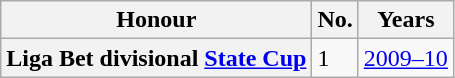<table class="wikitable plainrowheaders">
<tr>
<th scope=col>Honour</th>
<th scope=col>No.</th>
<th scope=col>Years</th>
</tr>
<tr>
<th scope=row>Liga Bet divisional <a href='#'>State Cup</a></th>
<td>1</td>
<td><a href='#'>2009–10</a></td>
</tr>
</table>
